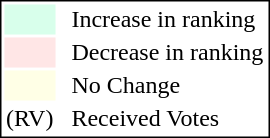<table style="border:1px solid black;">
<tr>
<td style="background:#D8FFEB; width:20px;"></td>
<td> </td>
<td>Increase in ranking</td>
</tr>
<tr>
<td style="background:#FFE6E6; width:20px;"></td>
<td> </td>
<td>Decrease in ranking</td>
</tr>
<tr>
<td style="background:#FFFFE6; width:20px;"></td>
<td> </td>
<td>No Change</td>
</tr>
<tr>
<td>(RV)</td>
<td> </td>
<td>Received Votes</td>
</tr>
</table>
